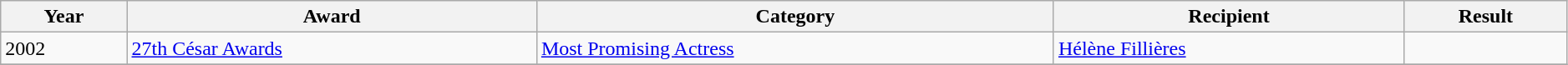<table class="wikitable" style="width:99%;">
<tr>
<th>Year</th>
<th>Award</th>
<th>Category</th>
<th>Recipient</th>
<th>Result</th>
</tr>
<tr>
<td>2002</td>
<td><a href='#'>27th César Awards</a></td>
<td><a href='#'>Most Promising Actress</a></td>
<td><a href='#'>Hélène Fillières</a></td>
<td></td>
</tr>
<tr>
</tr>
</table>
